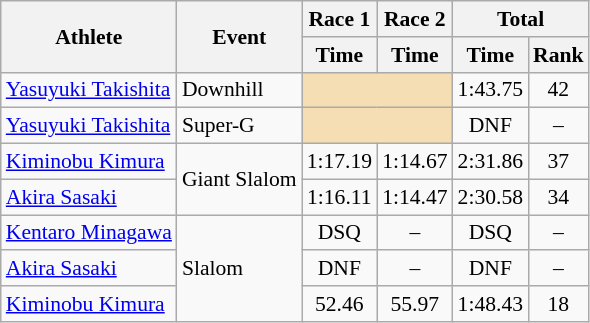<table class="wikitable" style="font-size:90%">
<tr>
<th rowspan="2">Athlete</th>
<th rowspan="2">Event</th>
<th>Race 1</th>
<th>Race 2</th>
<th colspan="2">Total</th>
</tr>
<tr>
<th>Time</th>
<th>Time</th>
<th>Time</th>
<th>Rank</th>
</tr>
<tr>
<td><a href='#'>Yasuyuki Takishita</a></td>
<td>Downhill</td>
<td colspan="2" bgcolor="wheat"></td>
<td align="center">1:43.75</td>
<td align="center">42</td>
</tr>
<tr>
<td><a href='#'>Yasuyuki Takishita</a></td>
<td>Super-G</td>
<td colspan="2" bgcolor="wheat"></td>
<td align="center">DNF</td>
<td align="center">–</td>
</tr>
<tr>
<td><a href='#'>Kiminobu Kimura</a></td>
<td rowspan="2">Giant Slalom</td>
<td align="center">1:17.19</td>
<td align="center">1:14.67</td>
<td align="center">2:31.86</td>
<td align="center">37</td>
</tr>
<tr>
<td><a href='#'>Akira Sasaki</a></td>
<td align="center">1:16.11</td>
<td align="center">1:14.47</td>
<td align="center">2:30.58</td>
<td align="center">34</td>
</tr>
<tr>
<td><a href='#'>Kentaro Minagawa</a></td>
<td rowspan="3">Slalom</td>
<td align="center">DSQ</td>
<td align="center">–</td>
<td align="center">DSQ</td>
<td align="center">–</td>
</tr>
<tr>
<td><a href='#'>Akira Sasaki</a></td>
<td align="center">DNF</td>
<td align="center">–</td>
<td align="center">DNF</td>
<td align="center">–</td>
</tr>
<tr>
<td><a href='#'>Kiminobu Kimura</a></td>
<td align="center">52.46</td>
<td align="center">55.97</td>
<td align="center">1:48.43</td>
<td align="center">18</td>
</tr>
</table>
